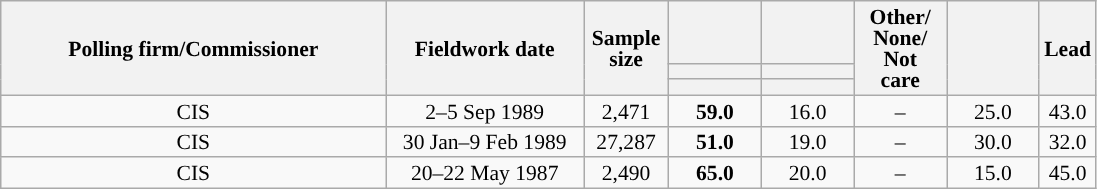<table class="wikitable collapsible collapsed" style="text-align:center; font-size:90%; line-height:14px;">
<tr style="height:42px;">
<th style="width:250px;" rowspan="3">Polling firm/Commissioner</th>
<th style="width:125px;" rowspan="3">Fieldwork date</th>
<th style="width:50px;" rowspan="3">Sample size</th>
<th style="width:55px;"></th>
<th style="width:55px;"></th>
<th style="width:55px;" rowspan="3">Other/<br>None/<br>Not<br>care</th>
<th style="width:55px;" rowspan="3"></th>
<th style="width:30px;" rowspan="3">Lead</th>
</tr>
<tr>
<th style="color:inherit;background:"></th>
<th style="color:inherit;background:"></th>
</tr>
<tr>
<th></th>
<th></th>
</tr>
<tr>
<td>CIS</td>
<td>2–5 Sep 1989</td>
<td>2,471</td>
<td><strong>59.0</strong></td>
<td>16.0</td>
<td>–</td>
<td>25.0</td>
<td style="background:">43.0</td>
</tr>
<tr>
<td>CIS</td>
<td>30 Jan–9 Feb 1989</td>
<td>27,287</td>
<td><strong>51.0</strong></td>
<td>19.0</td>
<td>–</td>
<td>30.0</td>
<td style="background:">32.0</td>
</tr>
<tr>
<td>CIS</td>
<td>20–22 May 1987</td>
<td>2,490</td>
<td><strong>65.0</strong></td>
<td>20.0</td>
<td>–</td>
<td>15.0</td>
<td style="background:">45.0</td>
</tr>
</table>
